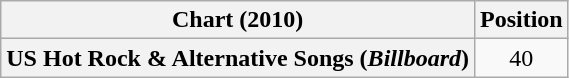<table class="wikitable sortable plainrowheaders" style="text-align:center">
<tr>
<th scope="col">Chart (2010)</th>
<th scope="col">Position</th>
</tr>
<tr>
<th scope="row">US Hot Rock & Alternative Songs (<em>Billboard</em>)</th>
<td>40</td>
</tr>
</table>
